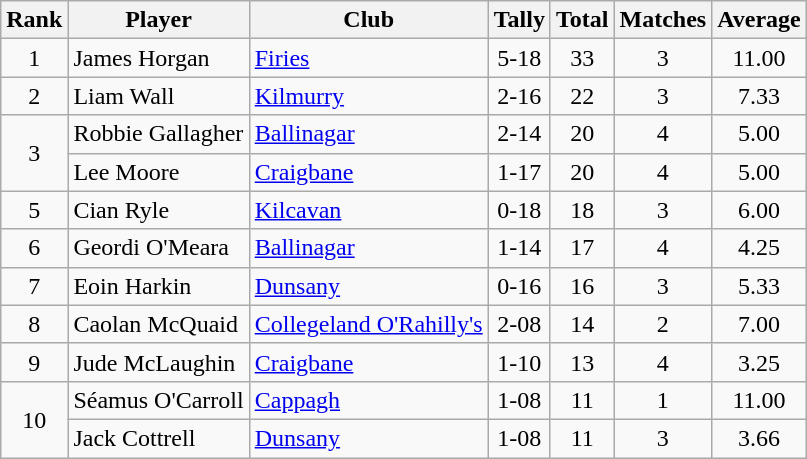<table class="wikitable">
<tr>
<th>Rank</th>
<th>Player</th>
<th>Club</th>
<th>Tally</th>
<th>Total</th>
<th>Matches</th>
<th>Average</th>
</tr>
<tr>
<td rowspan="1" style="text-align:center;">1</td>
<td>James Horgan</td>
<td><a href='#'>Firies</a></td>
<td align=center>5-18</td>
<td align=center>33</td>
<td align=center>3</td>
<td align=center>11.00</td>
</tr>
<tr>
<td rowspan="1" style="text-align:center;">2</td>
<td>Liam Wall</td>
<td><a href='#'>Kilmurry</a></td>
<td align=center>2-16</td>
<td align=center>22</td>
<td align=center>3</td>
<td align=center>7.33</td>
</tr>
<tr>
<td rowspan="2" style="text-align:center;">3</td>
<td>Robbie Gallagher</td>
<td><a href='#'>Ballinagar</a></td>
<td align=center>2-14</td>
<td align=center>20</td>
<td align=center>4</td>
<td align=center>5.00</td>
</tr>
<tr>
<td>Lee Moore</td>
<td><a href='#'>Craigbane</a></td>
<td align=center>1-17</td>
<td align=center>20</td>
<td align=center>4</td>
<td align=center>5.00</td>
</tr>
<tr>
<td rowspan="1" style="text-align:center;">5</td>
<td>Cian Ryle</td>
<td><a href='#'>Kilcavan</a></td>
<td align=center>0-18</td>
<td align=center>18</td>
<td align=center>3</td>
<td align=center>6.00</td>
</tr>
<tr>
<td rowspan="1" style="text-align:center;">6</td>
<td>Geordi O'Meara</td>
<td><a href='#'>Ballinagar</a></td>
<td align=center>1-14</td>
<td align=center>17</td>
<td align=center>4</td>
<td align=center>4.25</td>
</tr>
<tr>
<td rowspan="1" style="text-align:center;">7</td>
<td>Eoin Harkin</td>
<td><a href='#'>Dunsany</a></td>
<td align=center>0-16</td>
<td align=center>16</td>
<td align=center>3</td>
<td align=center>5.33</td>
</tr>
<tr>
<td rowspan="1" style="text-align:center;">8</td>
<td>Caolan McQuaid</td>
<td><a href='#'>Collegeland O'Rahilly's</a></td>
<td align=center>2-08</td>
<td align=center>14</td>
<td align=center>2</td>
<td align=center>7.00</td>
</tr>
<tr>
<td rowspan="1" style="text-align:center;">9</td>
<td>Jude McLaughin</td>
<td><a href='#'>Craigbane</a></td>
<td align=center>1-10</td>
<td align=center>13</td>
<td align=center>4</td>
<td align=center>3.25</td>
</tr>
<tr>
<td rowspan="2" style="text-align:center;">10</td>
<td>Séamus O'Carroll</td>
<td><a href='#'>Cappagh</a></td>
<td align=center>1-08</td>
<td align=center>11</td>
<td align=center>1</td>
<td align=center>11.00</td>
</tr>
<tr>
<td>Jack Cottrell</td>
<td><a href='#'>Dunsany</a></td>
<td align=center>1-08</td>
<td align=center>11</td>
<td align=center>3</td>
<td align=center>3.66</td>
</tr>
</table>
